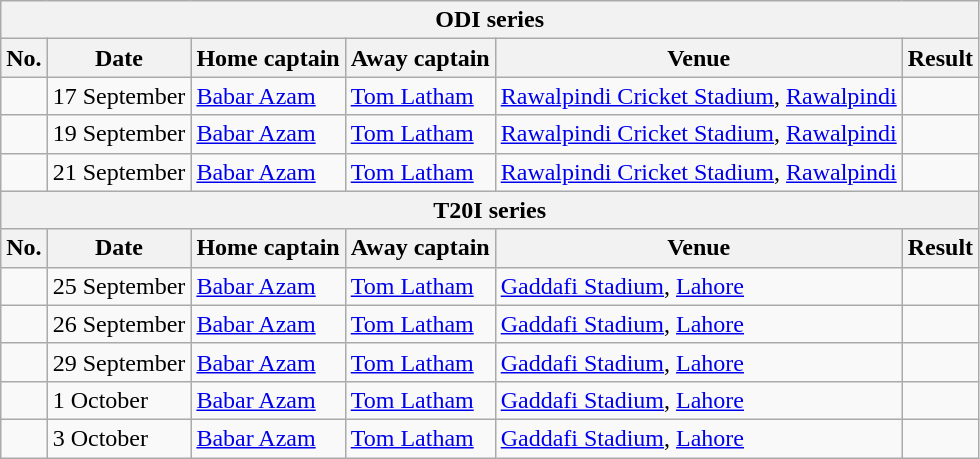<table class="wikitable">
<tr>
<th colspan="9">ODI series</th>
</tr>
<tr>
<th>No.</th>
<th>Date</th>
<th>Home captain</th>
<th>Away captain</th>
<th>Venue</th>
<th>Result</th>
</tr>
<tr>
<td></td>
<td>17 September</td>
<td><a href='#'>Babar Azam</a></td>
<td><a href='#'>Tom Latham</a></td>
<td><a href='#'>Rawalpindi Cricket Stadium</a>, <a href='#'>Rawalpindi</a></td>
<td></td>
</tr>
<tr>
<td></td>
<td>19 September</td>
<td><a href='#'>Babar Azam</a></td>
<td><a href='#'>Tom Latham</a></td>
<td><a href='#'>Rawalpindi Cricket Stadium</a>, <a href='#'>Rawalpindi</a></td>
<td></td>
</tr>
<tr>
<td></td>
<td>21 September</td>
<td><a href='#'>Babar Azam</a></td>
<td><a href='#'>Tom Latham</a></td>
<td><a href='#'>Rawalpindi Cricket Stadium</a>, <a href='#'>Rawalpindi</a></td>
<td></td>
</tr>
<tr>
<th colspan="9">T20I series</th>
</tr>
<tr>
<th>No.</th>
<th>Date</th>
<th>Home captain</th>
<th>Away captain</th>
<th>Venue</th>
<th>Result</th>
</tr>
<tr>
<td></td>
<td>25 September</td>
<td><a href='#'>Babar Azam</a></td>
<td><a href='#'>Tom Latham</a></td>
<td><a href='#'>Gaddafi Stadium</a>, <a href='#'>Lahore</a></td>
<td></td>
</tr>
<tr>
<td></td>
<td>26 September</td>
<td><a href='#'>Babar Azam</a></td>
<td><a href='#'>Tom Latham</a></td>
<td><a href='#'>Gaddafi Stadium</a>, <a href='#'>Lahore</a></td>
<td></td>
</tr>
<tr>
<td></td>
<td>29 September</td>
<td><a href='#'>Babar Azam</a></td>
<td><a href='#'>Tom Latham</a></td>
<td><a href='#'>Gaddafi Stadium</a>, <a href='#'>Lahore</a></td>
<td></td>
</tr>
<tr>
<td></td>
<td>1 October</td>
<td><a href='#'>Babar Azam</a></td>
<td><a href='#'>Tom Latham</a></td>
<td><a href='#'>Gaddafi Stadium</a>, <a href='#'>Lahore</a></td>
<td></td>
</tr>
<tr>
<td></td>
<td>3 October</td>
<td><a href='#'>Babar Azam</a></td>
<td><a href='#'>Tom Latham</a></td>
<td><a href='#'>Gaddafi Stadium</a>, <a href='#'>Lahore</a></td>
<td></td>
</tr>
</table>
